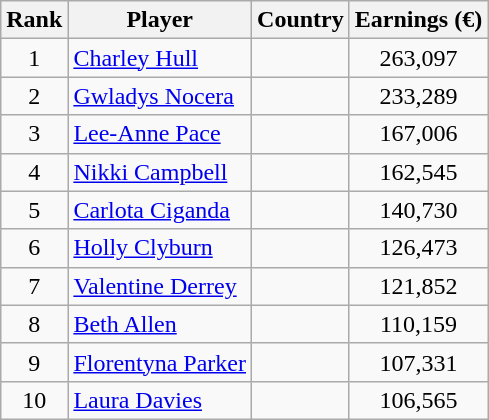<table class="wikitable">
<tr>
<th>Rank</th>
<th>Player</th>
<th>Country</th>
<th>Earnings (€)</th>
</tr>
<tr>
<td align=center>1</td>
<td><a href='#'>Charley Hull</a></td>
<td></td>
<td align=center>263,097</td>
</tr>
<tr>
<td align=center>2</td>
<td><a href='#'>Gwladys Nocera</a></td>
<td></td>
<td align=center>233,289</td>
</tr>
<tr>
<td align=center>3</td>
<td><a href='#'>Lee-Anne Pace</a></td>
<td></td>
<td align=center>167,006</td>
</tr>
<tr>
<td align=center>4</td>
<td><a href='#'>Nikki Campbell</a></td>
<td></td>
<td align=center>162,545</td>
</tr>
<tr>
<td align=center>5</td>
<td><a href='#'>Carlota Ciganda</a></td>
<td></td>
<td align=center>140,730</td>
</tr>
<tr>
<td align=center>6</td>
<td><a href='#'>Holly Clyburn</a></td>
<td></td>
<td align=center>126,473</td>
</tr>
<tr>
<td align=center>7</td>
<td><a href='#'>Valentine Derrey</a></td>
<td></td>
<td align=center>121,852</td>
</tr>
<tr>
<td align=center>8</td>
<td><a href='#'>Beth Allen</a></td>
<td></td>
<td align=center>110,159</td>
</tr>
<tr>
<td align=center>9</td>
<td><a href='#'>Florentyna Parker</a></td>
<td></td>
<td align=center>107,331</td>
</tr>
<tr>
<td align=center>10</td>
<td><a href='#'>Laura Davies</a></td>
<td></td>
<td align=center>106,565</td>
</tr>
</table>
